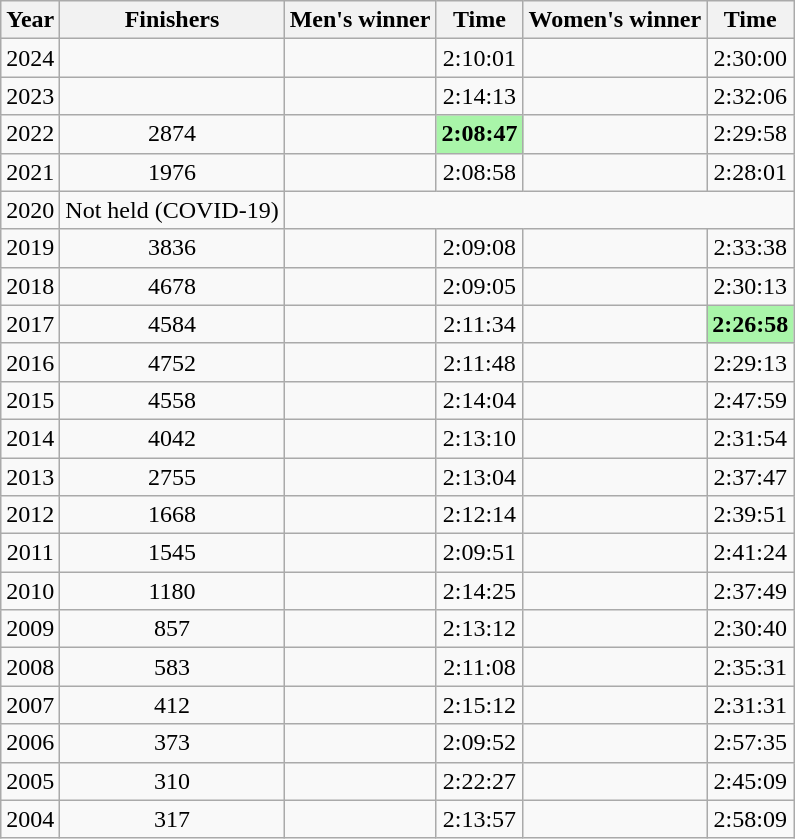<table class="wikitable sortable" style=" text-align:center; font-size:100%;">
<tr>
<th>Year</th>
<th>Finishers</th>
<th>Men's winner</th>
<th>Time</th>
<th>Women's winner</th>
<th>Time</th>
</tr>
<tr>
<td>2024</td>
<td></td>
<td align=left></td>
<td>2:10:01</td>
<td align=left></td>
<td>2:30:00</td>
</tr>
<tr>
<td>2023</td>
<td></td>
<td align=left></td>
<td>2:14:13</td>
<td align=left></td>
<td>2:32:06</td>
</tr>
<tr>
<td>2022</td>
<td>2874</td>
<td align=left></td>
<td bgcolor=#A9F5A9><strong>2:08:47</strong></td>
<td align=left></td>
<td>2:29:58</td>
</tr>
<tr>
<td>2021</td>
<td>1976</td>
<td align=left></td>
<td>2:08:58</td>
<td align=left></td>
<td>2:28:01</td>
</tr>
<tr>
<td>2020</td>
<td>Not held (COVID-19)</td>
</tr>
<tr>
<td>2019</td>
<td>3836</td>
<td align=left></td>
<td>2:09:08</td>
<td align=left></td>
<td>2:33:38</td>
</tr>
<tr>
<td>2018</td>
<td>4678</td>
<td align=left></td>
<td>2:09:05</td>
<td align=left></td>
<td>2:30:13</td>
</tr>
<tr>
<td>2017</td>
<td>4584</td>
<td align=left></td>
<td>2:11:34</td>
<td align=left></td>
<td bgcolor=#A9F5A9><strong>2:26:58</strong></td>
</tr>
<tr>
<td>2016</td>
<td>4752</td>
<td align=left></td>
<td>2:11:48</td>
<td align=left></td>
<td>2:29:13</td>
</tr>
<tr>
<td>2015</td>
<td>4558</td>
<td align=left></td>
<td>2:14:04</td>
<td align=left></td>
<td>2:47:59</td>
</tr>
<tr>
<td>2014</td>
<td>4042</td>
<td align=left></td>
<td>2:13:10</td>
<td align=left></td>
<td>2:31:54</td>
</tr>
<tr>
<td>2013</td>
<td>2755</td>
<td align=left></td>
<td>2:13:04</td>
<td align=left></td>
<td>2:37:47</td>
</tr>
<tr>
<td>2012</td>
<td>1668</td>
<td align=left></td>
<td>2:12:14</td>
<td align=left></td>
<td>2:39:51</td>
</tr>
<tr>
<td>2011</td>
<td>1545</td>
<td align=left></td>
<td>2:09:51</td>
<td align=left></td>
<td>2:41:24</td>
</tr>
<tr>
<td>2010</td>
<td>1180</td>
<td align=left></td>
<td>2:14:25</td>
<td align=left></td>
<td>2:37:49</td>
</tr>
<tr>
<td>2009</td>
<td>857</td>
<td align=left></td>
<td>2:13:12</td>
<td align=left></td>
<td>2:30:40</td>
</tr>
<tr>
<td>2008</td>
<td>583</td>
<td align=left></td>
<td>2:11:08</td>
<td align=left></td>
<td>2:35:31</td>
</tr>
<tr>
<td>2007</td>
<td>412</td>
<td align=left></td>
<td>2:15:12</td>
<td align=left></td>
<td>2:31:31</td>
</tr>
<tr>
<td>2006</td>
<td>373</td>
<td align=left></td>
<td>2:09:52</td>
<td align=left></td>
<td>2:57:35</td>
</tr>
<tr>
<td>2005</td>
<td>310</td>
<td align=left></td>
<td>2:22:27</td>
<td align=left></td>
<td>2:45:09</td>
</tr>
<tr>
<td>2004</td>
<td>317</td>
<td align=left></td>
<td>2:13:57</td>
<td align=left></td>
<td>2:58:09</td>
</tr>
</table>
